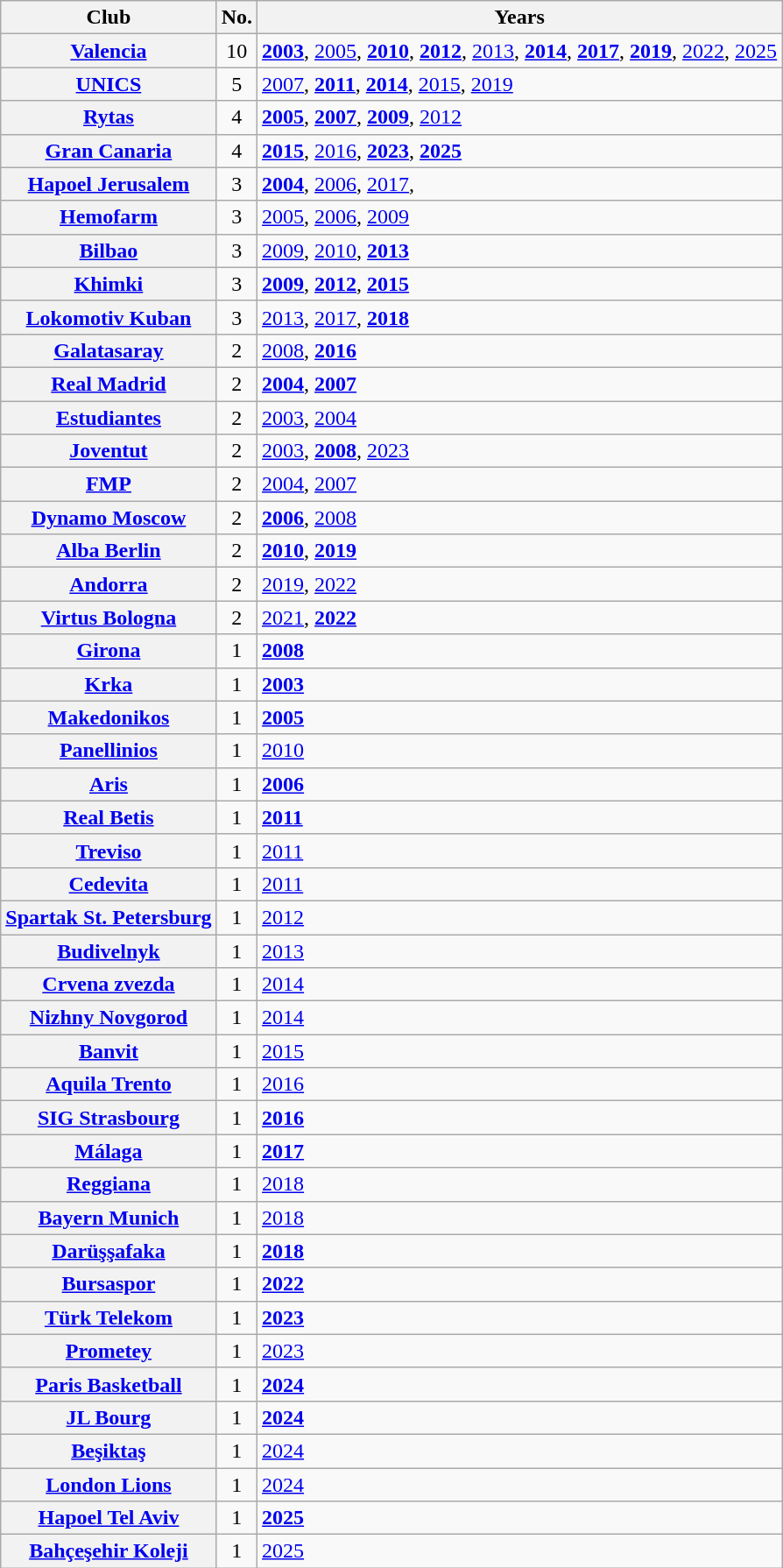<table class="wikitable plainrowheaders sortable">
<tr>
<th>Club</th>
<th>No.</th>
<th>Years</th>
</tr>
<tr>
<th scope="row"> <a href='#'>Valencia</a></th>
<td align=center>10</td>
<td><strong><a href='#'>2003</a></strong>, <a href='#'>2005</a>, <strong><a href='#'>2010</a></strong>, <strong><a href='#'>2012</a></strong>, <a href='#'>2013</a>, <strong><a href='#'>2014</a></strong>, <strong><a href='#'>2017</a></strong>, <strong><a href='#'>2019</a></strong>, <a href='#'>2022</a>, <a href='#'>2025</a></td>
</tr>
<tr>
<th scope="row"> <a href='#'>UNICS</a></th>
<td align=center>5</td>
<td><a href='#'>2007</a>, <strong><a href='#'>2011</a></strong>, <strong><a href='#'>2014</a></strong>, <a href='#'>2015</a>, <a href='#'>2019</a></td>
</tr>
<tr>
<th scope="row"> <a href='#'>Rytas</a></th>
<td align=center>4</td>
<td><strong><a href='#'>2005</a></strong>, <strong><a href='#'>2007</a></strong>, <strong><a href='#'>2009</a></strong>, <a href='#'>2012</a></td>
</tr>
<tr>
<th scope="row"> <a href='#'>Gran Canaria</a></th>
<td style="text-align:center;">4</td>
<td><strong><a href='#'>2015</a></strong>, <a href='#'>2016</a>, <strong><a href='#'>2023</a></strong>, <strong><a href='#'>2025</a></strong></td>
</tr>
<tr>
<th scope="row"> <a href='#'>Hapoel Jerusalem</a></th>
<td align=center>3</td>
<td><strong><a href='#'>2004</a></strong>, <a href='#'>2006</a>, <a href='#'>2017</a>,</td>
</tr>
<tr>
<th scope="row"> <a href='#'>Hemofarm</a></th>
<td align=center>3</td>
<td><a href='#'>2005</a>, <a href='#'>2006</a>, <a href='#'>2009</a></td>
</tr>
<tr>
<th scope="row"> <a href='#'>Bilbao</a></th>
<td style="text-align:center;">3</td>
<td><a href='#'>2009</a>, <a href='#'>2010</a>, <strong><a href='#'>2013</a></strong></td>
</tr>
<tr>
<th scope="row"> <a href='#'>Khimki</a></th>
<td style="text-align:center;">3</td>
<td><strong><a href='#'>2009</a></strong>, <strong><a href='#'>2012</a></strong>, <strong><a href='#'>2015</a></strong></td>
</tr>
<tr>
<th scope="row"> <a href='#'>Lokomotiv Kuban</a></th>
<td style="text-align:center;">3</td>
<td><a href='#'>2013</a>, <a href='#'>2017</a>, <strong><a href='#'>2018</a></strong></td>
</tr>
<tr>
<th scope="row"> <a href='#'>Galatasaray</a></th>
<td align=center>2</td>
<td><a href='#'>2008</a>, <strong><a href='#'>2016</a></strong></td>
</tr>
<tr>
<th scope="row"> <a href='#'>Real Madrid</a></th>
<td align=center>2</td>
<td><strong><a href='#'>2004</a></strong>, <strong><a href='#'>2007</a></strong></td>
</tr>
<tr>
<th scope="row"> <a href='#'>Estudiantes</a></th>
<td align=center>2</td>
<td><a href='#'>2003</a>, <a href='#'>2004</a></td>
</tr>
<tr>
<th scope="row"> <a href='#'>Joventut</a></th>
<td align=center>2</td>
<td><a href='#'>2003</a>, <strong><a href='#'>2008</a></strong>, <a href='#'>2023</a></td>
</tr>
<tr>
<th scope="row"> <a href='#'>FMP</a></th>
<td align=center>2</td>
<td><a href='#'>2004</a>, <a href='#'>2007</a></td>
</tr>
<tr>
<th scope="row"> <a href='#'>Dynamo Moscow</a></th>
<td align=center>2</td>
<td><strong><a href='#'>2006</a></strong>, <a href='#'>2008</a></td>
</tr>
<tr>
<th scope="row"> <a href='#'>Alba Berlin</a></th>
<td align=center>2</td>
<td><strong><a href='#'>2010</a></strong>, <strong><a href='#'>2019</a></strong></td>
</tr>
<tr>
<th scope="row"> <a href='#'>Andorra</a></th>
<td align=center>2</td>
<td><a href='#'>2019</a>, <a href='#'>2022</a></td>
</tr>
<tr>
<th scope="row"> <a href='#'>Virtus Bologna</a></th>
<td align=center>2</td>
<td><a href='#'>2021</a>, <strong><a href='#'>2022</a></strong></td>
</tr>
<tr>
<th scope="row"> <a href='#'>Girona</a></th>
<td align=center>1</td>
<td><strong><a href='#'>2008</a></strong></td>
</tr>
<tr>
<th scope="row"> <a href='#'>Krka</a></th>
<td align=center>1</td>
<td><strong><a href='#'>2003</a></strong></td>
</tr>
<tr>
<th scope="row"> <a href='#'>Makedonikos</a></th>
<td align=center>1</td>
<td><strong><a href='#'>2005</a></strong></td>
</tr>
<tr>
<th scope="row"> <a href='#'>Panellinios</a></th>
<td align=center>1</td>
<td><a href='#'>2010</a></td>
</tr>
<tr>
<th scope="row"> <a href='#'>Aris</a></th>
<td align=center>1</td>
<td><strong><a href='#'>2006</a></strong></td>
</tr>
<tr>
<th scope="row"> <a href='#'>Real Betis</a></th>
<td align=center>1</td>
<td><strong><a href='#'>2011</a></strong></td>
</tr>
<tr>
<th scope="row"> <a href='#'>Treviso</a></th>
<td align=center>1</td>
<td><a href='#'>2011</a></td>
</tr>
<tr>
<th scope="row"> <a href='#'>Cedevita</a></th>
<td align=center>1</td>
<td><a href='#'>2011</a></td>
</tr>
<tr>
<th scope="row"> <a href='#'>Spartak St. Petersburg</a></th>
<td style="text-align:center;">1</td>
<td><a href='#'>2012</a></td>
</tr>
<tr>
<th scope="row"> <a href='#'>Budivelnyk</a></th>
<td style="text-align:center;">1</td>
<td><a href='#'>2013</a></td>
</tr>
<tr>
<th scope="row"> <a href='#'>Crvena zvezda</a></th>
<td style="text-align:center;">1</td>
<td><a href='#'>2014</a></td>
</tr>
<tr>
<th scope="row"> <a href='#'>Nizhny Novgorod</a></th>
<td style="text-align:center;">1</td>
<td><a href='#'>2014</a></td>
</tr>
<tr>
<th scope="row"> <a href='#'>Banvit</a></th>
<td style="text-align:center;">1</td>
<td><a href='#'>2015</a></td>
</tr>
<tr>
<th scope="row"> <a href='#'>Aquila Trento</a></th>
<td style="text-align:center;">1</td>
<td><a href='#'>2016</a></td>
</tr>
<tr>
<th scope="row"> <a href='#'>SIG Strasbourg</a></th>
<td style="text-align:center;">1</td>
<td><strong><a href='#'>2016</a></strong></td>
</tr>
<tr>
<th scope="row"> <a href='#'>Málaga</a></th>
<td style="text-align:center;">1</td>
<td><strong><a href='#'>2017</a></strong></td>
</tr>
<tr>
<th scope="row"> <a href='#'>Reggiana</a></th>
<td style="text-align:center;">1</td>
<td><a href='#'>2018</a></td>
</tr>
<tr>
<th scope="row"> <a href='#'>Bayern Munich</a></th>
<td style="text-align:center;">1</td>
<td><a href='#'>2018</a></td>
</tr>
<tr>
<th scope="row"> <a href='#'>Darüşşafaka</a></th>
<td style="text-align:center;">1</td>
<td><strong><a href='#'>2018</a></strong></td>
</tr>
<tr>
<th scope="row"> <a href='#'>Bursaspor</a></th>
<td align=center>1</td>
<td><strong><a href='#'>2022</a></strong></td>
</tr>
<tr>
<th scope="row"> <a href='#'>Türk Telekom</a></th>
<td align=center>1</td>
<td><strong><a href='#'>2023</a></strong></td>
</tr>
<tr>
<th scope="row"> <a href='#'>Prometey</a></th>
<td align=center>1</td>
<td><a href='#'>2023</a></td>
</tr>
<tr>
<th scope="row"> <a href='#'>Paris Basketball</a></th>
<td align=center>1</td>
<td><strong><a href='#'>2024</a></strong></td>
</tr>
<tr>
<th scope="row"> <a href='#'>JL Bourg</a></th>
<td align=center>1</td>
<td><strong><a href='#'>2024</a></strong></td>
</tr>
<tr>
<th scope="row"> <a href='#'>Beşiktaş</a></th>
<td align=center>1</td>
<td><a href='#'>2024</a></td>
</tr>
<tr>
<th scope="row"> <a href='#'>London Lions</a></th>
<td align=center>1</td>
<td><a href='#'>2024</a></td>
</tr>
<tr>
<th scope="row"> <a href='#'>Hapoel Tel Aviv</a></th>
<td align=center>1</td>
<td><strong><a href='#'>2025</a></strong></td>
</tr>
<tr>
<th scope="row"> <a href='#'>Bahçeşehir Koleji</a></th>
<td align=center>1</td>
<td><a href='#'>2025</a></td>
</tr>
</table>
